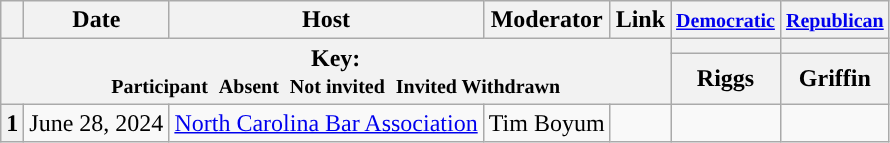<table class="wikitable" style="text-align:center;">
<tr>
<th scope="col"></th>
<th scope="col">Date</th>
<th scope="col">Host</th>
<th scope="col">Moderator</th>
<th scope="col">Link</th>
<th scope="col"><small><a href='#'>Democratic</a></small></th>
<th scope="col"><small><a href='#'>Republican</a></small></th>
</tr>
<tr>
<th colspan="5" rowspan="2">Key:<br> <small>Participant </small>  <small>Absent </small>  <small>Not invited </small>  <small>Invited  Withdrawn</small></th>
<th scope="col" style="background:"></th>
<th scope="col" style="background:"></th>
</tr>
<tr>
<th scope="col">Riggs</th>
<th scope="col">Griffin</th>
</tr>
<tr>
<th>1</th>
<td style="white-space:nowrap;">June 28, 2024</td>
<td style="white-space:nowrap;"><a href='#'>North Carolina Bar Association</a></td>
<td style="white-space:nowrap;">Tim Boyum</td>
<td style="white-space:nowrap;"></td>
<td></td>
<td></td>
</tr>
</table>
